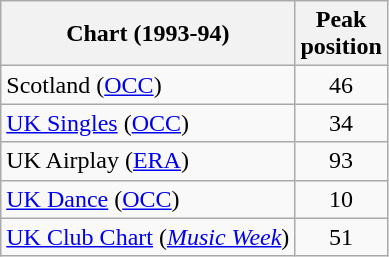<table class="wikitable sortable">
<tr>
<th>Chart (1993-94)</th>
<th>Peak<br>position</th>
</tr>
<tr>
<td>Scotland (<a href='#'>OCC</a>)</td>
<td align="center">46</td>
</tr>
<tr>
<td><a href='#'>UK Singles</a> (<a href='#'>OCC</a>)</td>
<td align="center">34</td>
</tr>
<tr>
<td>UK Airplay (<a href='#'>ERA</a>)</td>
<td align="center">93</td>
</tr>
<tr>
<td><a href='#'>UK Dance</a> (<a href='#'>OCC</a>)</td>
<td align="center">10</td>
</tr>
<tr>
<td><a href='#'>UK Club Chart</a> (<em><a href='#'>Music Week</a></em>)</td>
<td align="center">51</td>
</tr>
</table>
